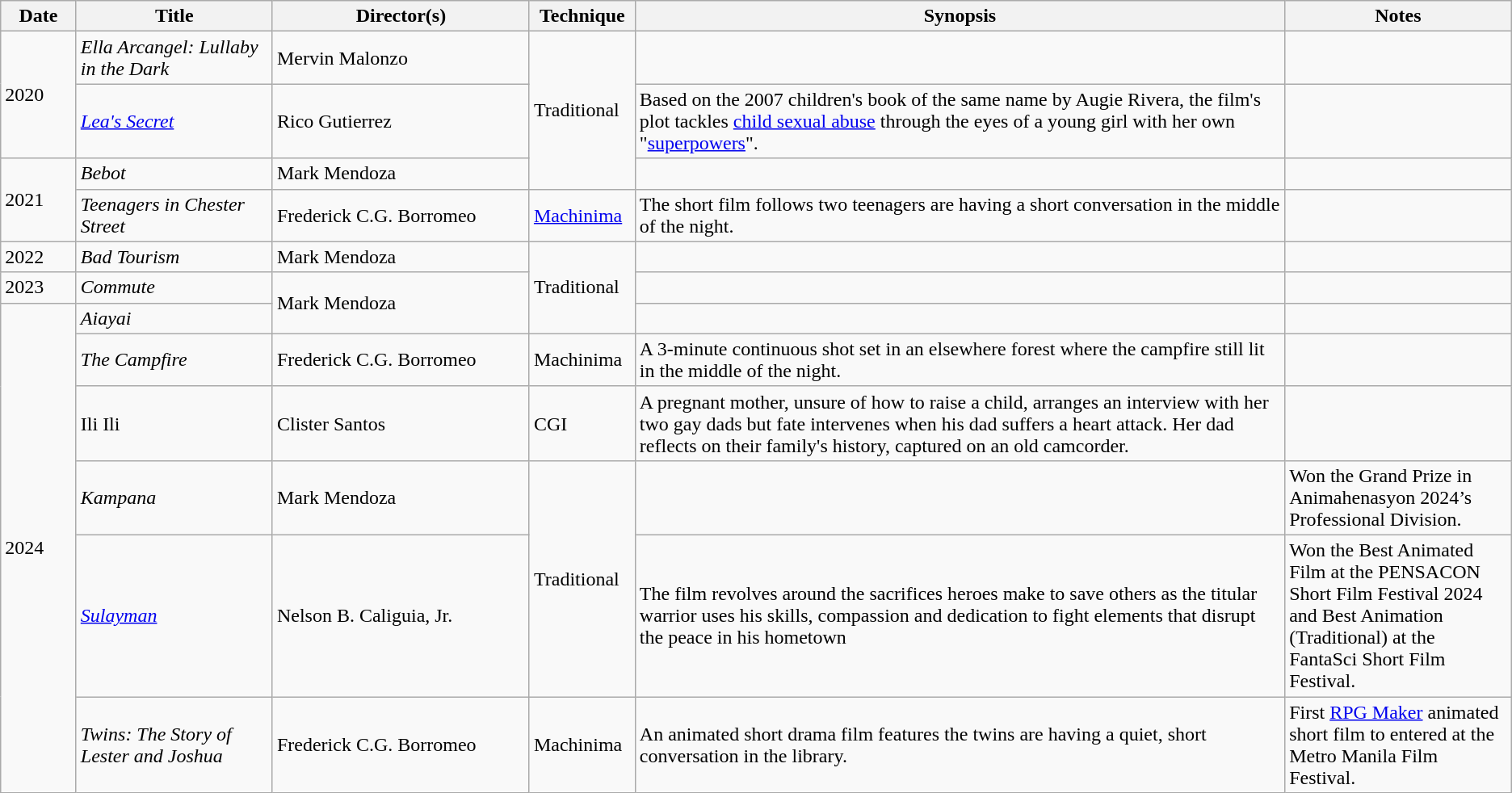<table class="wikitable sortable">
<tr>
<th width="5%">Date</th>
<th width="13%">Title</th>
<th width="17%">Director(s)</th>
<th width="7%">Technique</th>
<th width="43%">Synopsis</th>
<th width="15%">Notes</th>
</tr>
<tr>
<td rowspan="2">2020</td>
<td><em>Ella Arcangel: Lullaby in the Dark</em></td>
<td>Mervin Malonzo</td>
<td rowspan="3">Traditional</td>
<td></td>
<td></td>
</tr>
<tr>
<td><em><a href='#'>Lea's Secret</a></em></td>
<td>Rico Gutierrez</td>
<td>Based on the 2007 children's book of the same name by Augie Rivera, the film's plot tackles <a href='#'>child sexual abuse</a> through the eyes of a young girl with her own "<a href='#'>superpowers</a>".</td>
<td></td>
</tr>
<tr>
<td rowspan="2">2021</td>
<td><em>Bebot</em></td>
<td>Mark Mendoza</td>
<td></td>
<td></td>
</tr>
<tr>
<td><em>Teenagers in Chester Street</em></td>
<td>Frederick C.G. Borromeo</td>
<td><a href='#'>Machinima</a></td>
<td>The short film follows two teenagers are having a short conversation in the middle of the night.</td>
<td></td>
</tr>
<tr>
<td>2022</td>
<td><em>Bad Tourism</em></td>
<td>Mark Mendoza</td>
<td rowspan="3">Traditional</td>
<td></td>
<td></td>
</tr>
<tr>
<td>2023</td>
<td><em>Commute</em></td>
<td rowspan="2">Mark Mendoza</td>
<td></td>
<td></td>
</tr>
<tr>
<td rowspan="6">2024</td>
<td><em>Aiayai</em></td>
<td></td>
<td></td>
</tr>
<tr>
<td><em>The Campfire</em></td>
<td>Frederick C.G. Borromeo</td>
<td>Machinima</td>
<td>A 3-minute continuous shot set in an elsewhere forest where the campfire still lit in the middle of the night.</td>
<td></td>
</tr>
<tr>
<td>Ili Ili</td>
<td>Clister Santos</td>
<td>CGI</td>
<td>A pregnant mother, unsure of how to raise a child, arranges an interview with her two gay dads but fate intervenes when his dad suffers a heart attack. Her dad reflects on their family's history, captured on an old camcorder.</td>
<td></td>
</tr>
<tr>
<td><em>Kampana</em></td>
<td>Mark Mendoza</td>
<td rowspan="2">Traditional</td>
<td></td>
<td>Won the Grand Prize in Animahenasyon 2024’s Professional Division.</td>
</tr>
<tr>
<td><em><a href='#'>Sulayman</a></em></td>
<td>Nelson B. Caliguia, Jr.</td>
<td>The film revolves around the sacrifices heroes make to save others as the titular warrior uses his skills, compassion and dedication to fight elements that disrupt the peace in his hometown</td>
<td>Won the Best Animated Film at the PENSACON Short Film Festival 2024 and Best Animation (Traditional) at the FantaSci Short Film Festival.</td>
</tr>
<tr>
<td><em>Twins: The Story of Lester and Joshua</em></td>
<td>Frederick C.G. Borromeo</td>
<td>Machinima</td>
<td>An animated short drama film features the twins are having a quiet, short conversation in the library.</td>
<td>First <a href='#'>RPG Maker</a> animated short film to entered at the Metro Manila Film Festival.</td>
</tr>
</table>
